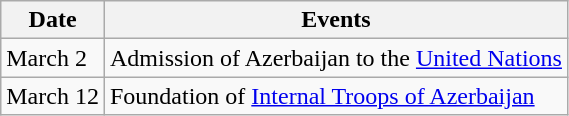<table class="wikitable">
<tr>
<th>Date</th>
<th>Events</th>
</tr>
<tr>
<td>March 2</td>
<td>Admission of Azerbaijan to the <a href='#'>United Nations</a></td>
</tr>
<tr>
<td>March 12</td>
<td>Foundation of <a href='#'>Internal Troops of Azerbaijan</a></td>
</tr>
</table>
